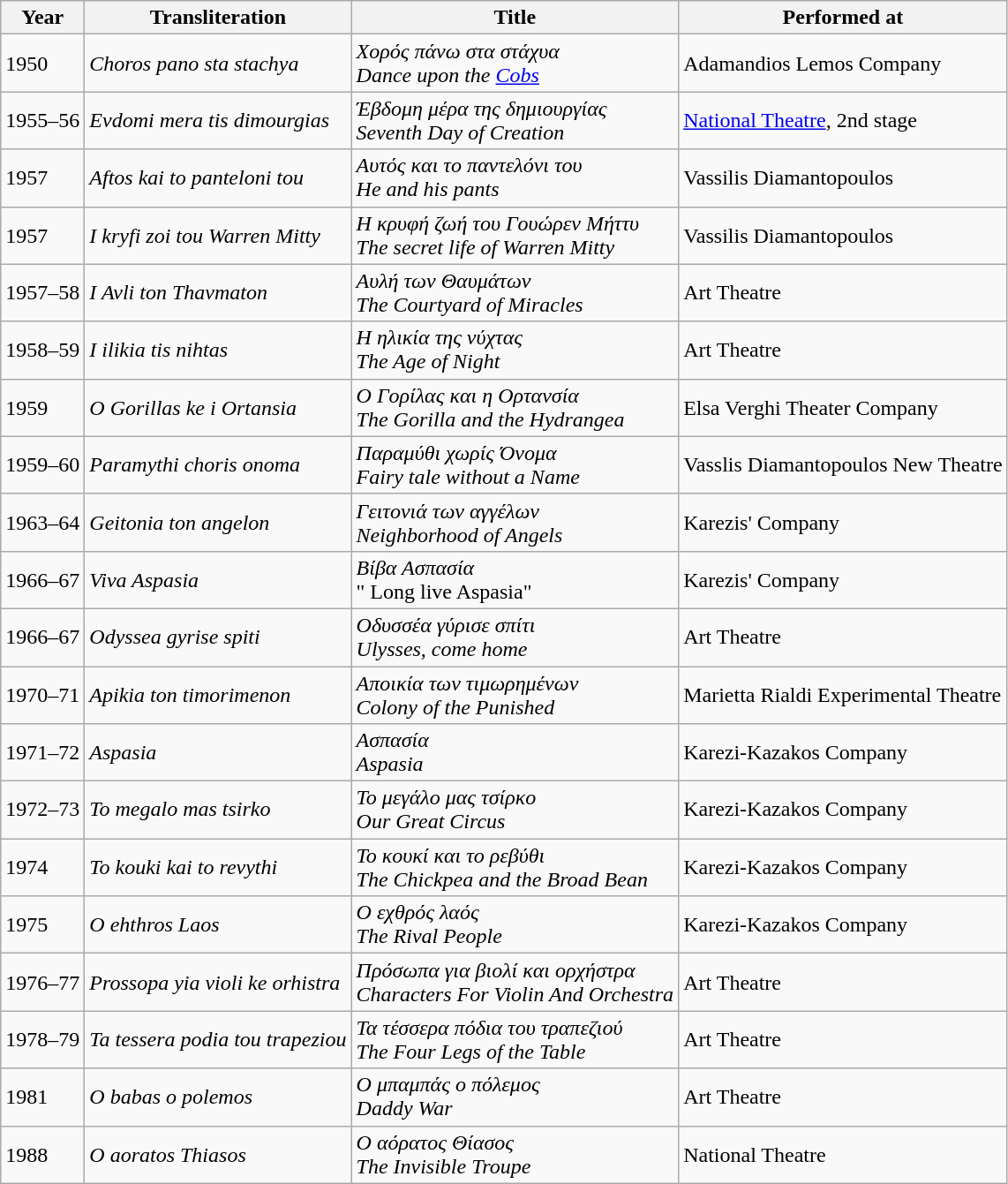<table class="wikitable">
<tr>
<th>Year</th>
<th>Transliteration</th>
<th>Title</th>
<th>Performed at</th>
</tr>
<tr>
<td>1950</td>
<td><em>Choros pano sta stachya</em></td>
<td><em>Χορός πάνω στα στάχυα</em><br><em>Dance upon the <a href='#'>Cobs</a></em></td>
<td>Adamandios Lemos Company</td>
</tr>
<tr>
<td>1955–56</td>
<td><em>Evdomi mera tis dimourgias</em></td>
<td><em>Έβδομη μέρα της δημιουργίας</em><br><em>Seventh Day of Creation</em></td>
<td><a href='#'>National Theatre</a>, 2nd stage</td>
</tr>
<tr>
<td>1957</td>
<td><em>Aftos kai to panteloni tou</em></td>
<td><em>Αυτός και το παντελόνι του</em><br><em>He and his pants</em></td>
<td>Vassilis Diamantopoulos</td>
</tr>
<tr>
<td>1957</td>
<td><em>I kryfi zoi tou Warren Mitty</em></td>
<td><em>Η κρυφή ζωή του Γουώρεν Μήττυ</em><br><em>The secret life of Warren Mitty </em></td>
<td>Vassilis Diamantopoulos</td>
</tr>
<tr>
<td>1957–58</td>
<td><em>I Avli ton Thavmaton</em></td>
<td><em>Αυλή των Θαυμάτων</em><br><em>The Courtyard of Miracles</em></td>
<td>Art Theatre</td>
</tr>
<tr>
<td>1958–59</td>
<td><em>I ilikia tis nihtas</em></td>
<td><em>Η ηλικία της νύχτας</em><br><em>The Age of Night</em></td>
<td>Art Theatre</td>
</tr>
<tr>
<td>1959</td>
<td><em>O Gorillas ke i Ortansia</em></td>
<td><em>Ο Γορίλας και η Ορτανσία</em><br><em>The Gorilla and the Hydrangea</em></td>
<td>Elsa Verghi Theater Company</td>
</tr>
<tr>
<td>1959–60</td>
<td><em>Paramythi choris onoma</em></td>
<td><em>Παραμύθι χωρίς Όνομα</em><br><em>Fairy tale without a Name</em></td>
<td>Vasslis Diamantopoulos New Theatre</td>
</tr>
<tr>
<td>1963–64</td>
<td><em>Geitonia ton angelon</em></td>
<td><em>Γειτονιά των αγγέλων</em><br><em>Neighborhood of Angels</em></td>
<td>Karezis' Company</td>
</tr>
<tr>
<td>1966–67</td>
<td><em>Viva Aspasia</em></td>
<td><em>Βίβα Ασπασία</em> <br>" Long live Aspasia"</td>
<td>Karezis' Company</td>
</tr>
<tr>
<td>1966–67</td>
<td><em>Odyssea gyrise spiti</em></td>
<td><em>Οδυσσέα γύρισε σπίτι</em><br><em>Ulysses, come home</em></td>
<td>Art Theatre</td>
</tr>
<tr>
<td>1970–71</td>
<td><em>Apikia ton timorimenon</em></td>
<td><em>Αποικία των τιμωρημένων</em><br><em>Colony of the Punished</em></td>
<td>Marietta Rialdi Experimental Theatre</td>
</tr>
<tr>
<td>1971–72</td>
<td><em>Aspasia</em></td>
<td><em>Ασπασία</em><br> <em>Aspasia</em></td>
<td>Karezi-Kazakos Company</td>
</tr>
<tr>
<td>1972–73</td>
<td><em>To megalo mas tsirko</em></td>
<td><em>Το μεγάλο μας τσίρκο</em><br><em>Our Great Circus</em></td>
<td>Karezi-Kazakos Company</td>
</tr>
<tr>
<td>1974</td>
<td><em>To kouki kai to revythi</em></td>
<td><em>Το κουκί και το ρεβύθι</em><br><em>The Chickpea and the Broad Bean</em></td>
<td>Karezi-Kazakos Company</td>
</tr>
<tr>
<td>1975</td>
<td><em>O ehthros Laos</em></td>
<td><em>Ο εχθρός λαός</em><br><em>The Rival People</em></td>
<td>Karezi-Kazakos Company</td>
</tr>
<tr>
<td>1976–77</td>
<td><em>Prossopa yia violi ke orhistra</em></td>
<td><em>Πρόσωπα για βιολί και ορχήστρα</em><br><em>Characters For Violin And Orchestra</em></td>
<td>Art Theatre</td>
</tr>
<tr>
<td>1978–79</td>
<td><em>Ta tessera podia tou trapeziou</em></td>
<td><em>Τα τέσσερα πόδια του τραπεζιού</em><br><em>The Four Legs of the Table</em></td>
<td>Art Theatre</td>
</tr>
<tr>
<td>1981</td>
<td><em>O babas o polemos</em></td>
<td><em>Ο μπαμπάς ο πόλεμος</em><br><em> Daddy War</em></td>
<td>Art Theatre</td>
</tr>
<tr>
<td>1988</td>
<td><em>O aoratos Thiasos</em></td>
<td><em>Ο αόρατος Θίασος</em><br><em>The Invisible Troupe</em></td>
<td>National Theatre</td>
</tr>
</table>
